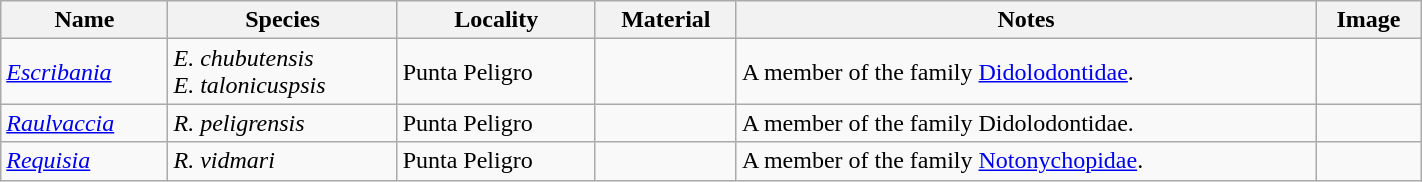<table class="wikitable" align="center" width="75%">
<tr>
<th>Name</th>
<th>Species</th>
<th>Locality</th>
<th>Material</th>
<th>Notes</th>
<th>Image</th>
</tr>
<tr>
<td><em><a href='#'>Escribania</a></em></td>
<td><em>E. chubutensis</em><br><em>E. talonicuspsis</em></td>
<td>Punta Peligro</td>
<td></td>
<td>A member of the family <a href='#'>Didolodontidae</a>.</td>
<td></td>
</tr>
<tr>
<td><em><a href='#'>Raulvaccia</a></em></td>
<td><em>R. peligrensis</em></td>
<td>Punta Peligro</td>
<td></td>
<td>A member of the family Didolodontidae.</td>
<td></td>
</tr>
<tr>
<td><em><a href='#'>Requisia</a></em></td>
<td><em>R. vidmari</em></td>
<td>Punta Peligro</td>
<td></td>
<td>A member of the family <a href='#'>Notonychopidae</a>.</td>
<td></td>
</tr>
</table>
